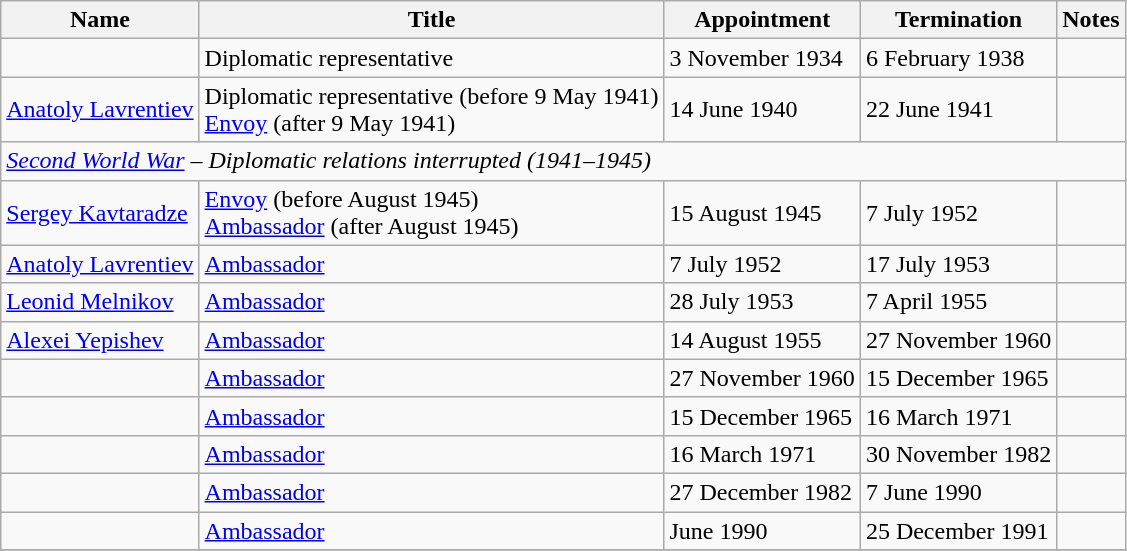<table class="wikitable">
<tr valign="middle">
<th>Name</th>
<th>Title</th>
<th>Appointment</th>
<th>Termination</th>
<th>Notes</th>
</tr>
<tr>
<td></td>
<td>Diplomatic representative</td>
<td>3 November 1934</td>
<td>6 February 1938</td>
<td></td>
</tr>
<tr>
<td><a href='#'>Anatoly Lavrentiev</a></td>
<td>Diplomatic representative (before 9 May 1941)<br><a href='#'>Envoy</a> (after 9 May 1941)</td>
<td>14 June 1940</td>
<td>22 June 1941</td>
<td></td>
</tr>
<tr>
<td colspan="5"><em><a href='#'>Second World War</a> – Diplomatic relations interrupted (1941–1945)</em></td>
</tr>
<tr>
<td><a href='#'>Sergey Kavtaradze</a></td>
<td><a href='#'>Envoy</a> (before August 1945)<br><a href='#'>Ambassador</a> (after August 1945)</td>
<td>15 August 1945</td>
<td>7 July 1952</td>
<td></td>
</tr>
<tr>
<td><a href='#'>Anatoly Lavrentiev</a></td>
<td><a href='#'>Ambassador</a></td>
<td>7 July 1952</td>
<td>17 July 1953</td>
<td></td>
</tr>
<tr>
<td><a href='#'>Leonid Melnikov</a></td>
<td><a href='#'>Ambassador</a></td>
<td>28 July 1953</td>
<td>7 April 1955</td>
<td></td>
</tr>
<tr>
<td><a href='#'>Alexei Yepishev</a></td>
<td><a href='#'>Ambassador</a></td>
<td>14 August 1955</td>
<td>27 November 1960</td>
<td></td>
</tr>
<tr>
<td></td>
<td><a href='#'>Ambassador</a></td>
<td>27 November 1960</td>
<td>15 December 1965</td>
<td></td>
</tr>
<tr>
<td></td>
<td><a href='#'>Ambassador</a></td>
<td>15 December 1965</td>
<td>16 March 1971</td>
<td></td>
</tr>
<tr>
<td></td>
<td><a href='#'>Ambassador</a></td>
<td>16 March 1971</td>
<td>30 November 1982</td>
<td></td>
</tr>
<tr>
<td></td>
<td><a href='#'>Ambassador</a></td>
<td>27 December 1982</td>
<td>7 June 1990</td>
<td></td>
</tr>
<tr>
<td></td>
<td><a href='#'>Ambassador</a></td>
<td>June 1990</td>
<td>25 December 1991</td>
<td></td>
</tr>
<tr>
</tr>
</table>
